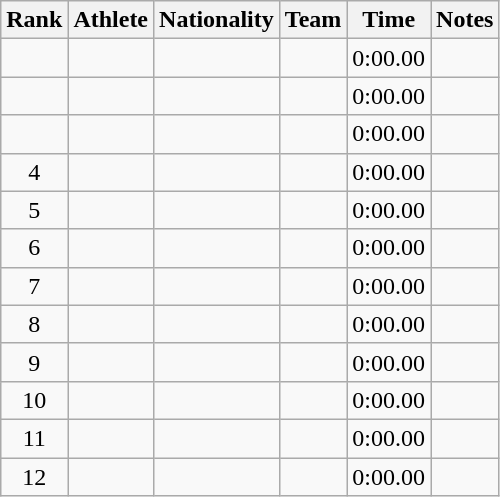<table class="wikitable sortable plainrowheaders" style="text-align:center">
<tr>
<th scope="col">Rank</th>
<th scope="col">Athlete</th>
<th scope="col">Nationality</th>
<th scope="col">Team</th>
<th scope="col">Time</th>
<th scope="col">Notes</th>
</tr>
<tr>
<td></td>
<td align=left></td>
<td align=left></td>
<td></td>
<td>0:00.00</td>
<td></td>
</tr>
<tr>
<td></td>
<td align=left></td>
<td align=left></td>
<td></td>
<td>0:00.00</td>
<td></td>
</tr>
<tr>
<td></td>
<td align=left></td>
<td align=left></td>
<td></td>
<td>0:00.00</td>
<td></td>
</tr>
<tr>
<td>4</td>
<td align=left></td>
<td align=left></td>
<td></td>
<td>0:00.00</td>
<td></td>
</tr>
<tr>
<td>5</td>
<td align=left></td>
<td align=left></td>
<td></td>
<td>0:00.00</td>
<td></td>
</tr>
<tr>
<td>6</td>
<td align=left></td>
<td align=left></td>
<td></td>
<td>0:00.00</td>
<td></td>
</tr>
<tr>
<td>7</td>
<td align=left></td>
<td align=left></td>
<td></td>
<td>0:00.00</td>
<td></td>
</tr>
<tr>
<td>8</td>
<td align=left></td>
<td align=left></td>
<td></td>
<td>0:00.00</td>
<td></td>
</tr>
<tr>
<td>9</td>
<td align=left></td>
<td align=left></td>
<td></td>
<td>0:00.00</td>
<td></td>
</tr>
<tr>
<td>10</td>
<td align=left></td>
<td align=left></td>
<td></td>
<td>0:00.00</td>
<td></td>
</tr>
<tr>
<td>11</td>
<td align=left></td>
<td align=left></td>
<td></td>
<td>0:00.00</td>
<td></td>
</tr>
<tr>
<td>12</td>
<td align=left></td>
<td align=left></td>
<td></td>
<td>0:00.00</td>
<td></td>
</tr>
</table>
